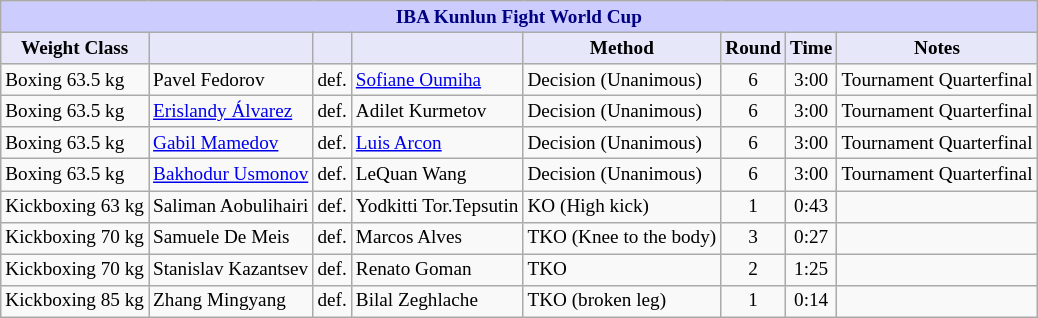<table class="wikitable" style="font-size: 80%;">
<tr>
<th colspan="8" style="background-color: #ccf; color: #000080; text-align: center;"><strong>IBA Kunlun Fight World Cup</strong></th>
</tr>
<tr>
<th colspan="1" style="background-color: #E6E8FA; color: #000000; text-align: center;">Weight Class</th>
<th colspan="1" style="background-color: #E6E8FA; color: #000000; text-align: center;"></th>
<th colspan="1" style="background-color: #E6E8FA; color: #000000; text-align: center;"></th>
<th colspan="1" style="background-color: #E6E8FA; color: #000000; text-align: center;"></th>
<th colspan="1" style="background-color: #E6E8FA; color: #000000; text-align: center;">Method</th>
<th colspan="1" style="background-color: #E6E8FA; color: #000000; text-align: center;">Round</th>
<th colspan="1" style="background-color: #E6E8FA; color: #000000; text-align: center;">Time</th>
<th colspan="1" style="background-color: #E6E8FA; color: #000000; text-align: center;">Notes</th>
</tr>
<tr>
<td>Boxing 63.5 kg</td>
<td> Pavel Fedorov</td>
<td align=center>def.</td>
<td> <a href='#'>Sofiane Oumiha</a></td>
<td>Decision (Unanimous)</td>
<td align=center>6</td>
<td align=center>3:00</td>
<td>Tournament Quarterfinal</td>
</tr>
<tr>
<td>Boxing 63.5 kg</td>
<td> <a href='#'>Erislandy Álvarez</a></td>
<td align=center>def.</td>
<td> Adilet Kurmetov</td>
<td>Decision (Unanimous)</td>
<td align=center>6</td>
<td align=center>3:00</td>
<td>Tournament Quarterfinal</td>
</tr>
<tr>
<td>Boxing 63.5 kg</td>
<td> <a href='#'>Gabil Mamedov</a></td>
<td align=center>def.</td>
<td> <a href='#'>Luis Arcon</a></td>
<td>Decision (Unanimous)</td>
<td align=center>6</td>
<td align=center>3:00</td>
<td>Tournament Quarterfinal</td>
</tr>
<tr>
<td>Boxing 63.5 kg</td>
<td> <a href='#'>Bakhodur Usmonov</a></td>
<td align=center>def.</td>
<td> LeQuan Wang</td>
<td>Decision (Unanimous)</td>
<td align=center>6</td>
<td align=center>3:00</td>
<td>Tournament Quarterfinal</td>
</tr>
<tr>
<td>Kickboxing 63 kg</td>
<td> Saliman Aobulihairi</td>
<td align=center>def.</td>
<td> Yodkitti Tor.Tepsutin</td>
<td>KO (High kick)</td>
<td align=center>1</td>
<td align=center>0:43</td>
<td></td>
</tr>
<tr>
<td>Kickboxing 70 kg</td>
<td> Samuele De Meis</td>
<td align=center>def.</td>
<td> Marcos Alves</td>
<td>TKO (Knee to the body)</td>
<td align=center>3</td>
<td align=center>0:27</td>
<td></td>
</tr>
<tr>
<td>Kickboxing 70 kg</td>
<td> Stanislav Kazantsev</td>
<td align=center>def.</td>
<td> Renato Goman</td>
<td>TKO</td>
<td align=center>2</td>
<td align=center>1:25</td>
<td></td>
</tr>
<tr>
<td>Kickboxing 85 kg</td>
<td> Zhang Mingyang</td>
<td align=center>def.</td>
<td> Bilal Zeghlache</td>
<td>TKO (broken leg)</td>
<td align=center>1</td>
<td align=center>0:14</td>
<td></td>
</tr>
</table>
